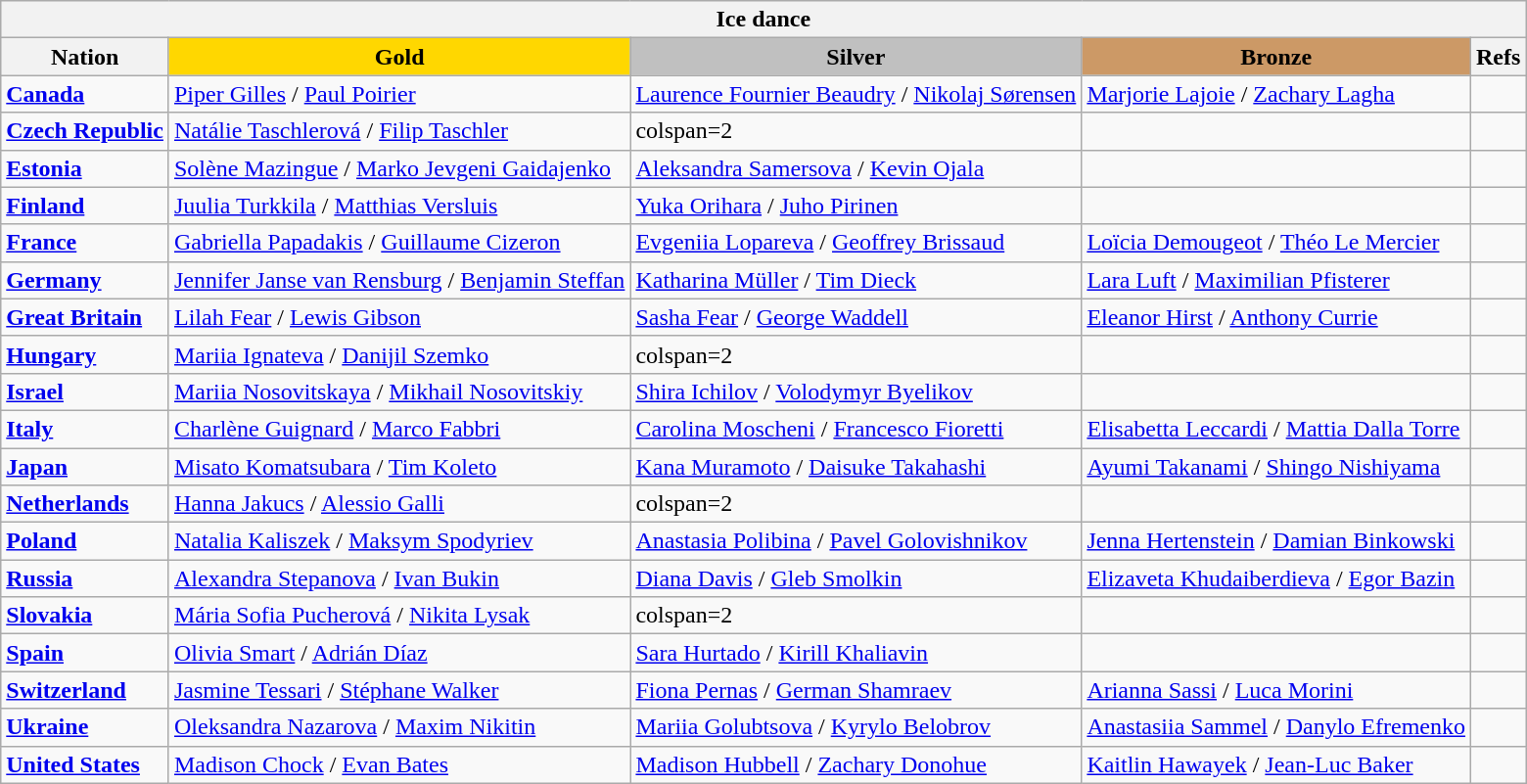<table class="wikitable">
<tr>
<th colspan=5>Ice dance</th>
</tr>
<tr>
<th>Nation</th>
<td style="text-align:center; background:gold;"><strong>Gold</strong></td>
<td style="text-align:center; background:silver;"><strong>Silver</strong></td>
<td style="text-align:center; background:#c96;"><strong>Bronze</strong></td>
<th>Refs</th>
</tr>
<tr>
<td><strong> <a href='#'>Canada</a></strong></td>
<td><a href='#'>Piper Gilles</a> / <a href='#'>Paul Poirier</a></td>
<td><a href='#'>Laurence Fournier Beaudry</a> / <a href='#'>Nikolaj Sørensen</a></td>
<td><a href='#'>Marjorie Lajoie</a> / <a href='#'>Zachary Lagha</a></td>
<td></td>
</tr>
<tr>
<td><strong> <a href='#'>Czech Republic</a></strong></td>
<td><a href='#'>Natálie Taschlerová</a> / <a href='#'>Filip Taschler</a></td>
<td>colspan=2 </td>
<td></td>
</tr>
<tr>
<td><strong> <a href='#'>Estonia</a></strong></td>
<td><a href='#'>Solène Mazingue</a> / <a href='#'>Marko Jevgeni Gaidajenko</a></td>
<td><a href='#'>Aleksandra Samersova</a> / <a href='#'>Kevin Ojala</a></td>
<td></td>
<td></td>
</tr>
<tr>
<td><strong> <a href='#'>Finland</a></strong></td>
<td><a href='#'>Juulia Turkkila</a> / <a href='#'>Matthias Versluis</a></td>
<td><a href='#'>Yuka Orihara</a> / <a href='#'>Juho Pirinen</a></td>
<td></td>
<td></td>
</tr>
<tr>
<td><strong> <a href='#'>France</a></strong></td>
<td><a href='#'>Gabriella Papadakis</a> / <a href='#'>Guillaume Cizeron</a></td>
<td><a href='#'>Evgeniia Lopareva</a> / <a href='#'>Geoffrey Brissaud</a></td>
<td><a href='#'>Loïcia Demougeot</a> / <a href='#'>Théo Le Mercier</a></td>
<td></td>
</tr>
<tr>
<td><strong> <a href='#'>Germany</a></strong></td>
<td><a href='#'>Jennifer Janse van Rensburg</a> / <a href='#'>Benjamin Steffan</a></td>
<td><a href='#'>Katharina Müller</a> / <a href='#'>Tim Dieck</a></td>
<td><a href='#'>Lara Luft</a> / <a href='#'>Maximilian Pfisterer</a></td>
<td></td>
</tr>
<tr>
<td><strong> <a href='#'>Great Britain</a></strong></td>
<td><a href='#'>Lilah Fear</a> / <a href='#'>Lewis Gibson</a></td>
<td><a href='#'>Sasha Fear</a> / <a href='#'>George Waddell</a></td>
<td><a href='#'>Eleanor Hirst</a> / <a href='#'>Anthony Currie</a></td>
<td></td>
</tr>
<tr>
<td><strong> <a href='#'>Hungary</a></strong></td>
<td><a href='#'>Mariia Ignateva</a> / <a href='#'>Danijil Szemko</a></td>
<td>colspan=2 </td>
<td></td>
</tr>
<tr>
<td><strong> <a href='#'>Israel</a></strong></td>
<td><a href='#'>Mariia Nosovitskaya</a> / <a href='#'>Mikhail Nosovitskiy</a></td>
<td><a href='#'>Shira Ichilov</a> / <a href='#'>Volodymyr Byelikov</a></td>
<td></td>
<td></td>
</tr>
<tr>
<td><strong> <a href='#'>Italy</a></strong></td>
<td><a href='#'>Charlène Guignard</a> / <a href='#'>Marco Fabbri</a></td>
<td><a href='#'>Carolina Moscheni</a> / <a href='#'>Francesco Fioretti</a></td>
<td><a href='#'>Elisabetta Leccardi</a> / <a href='#'>Mattia Dalla Torre</a></td>
<td></td>
</tr>
<tr>
<td><strong> <a href='#'>Japan</a></strong></td>
<td><a href='#'>Misato Komatsubara</a> / <a href='#'>Tim Koleto</a></td>
<td><a href='#'>Kana Muramoto</a> / <a href='#'>Daisuke Takahashi</a></td>
<td><a href='#'>Ayumi Takanami</a> / <a href='#'>Shingo Nishiyama</a></td>
<td></td>
</tr>
<tr>
<td><strong> <a href='#'>Netherlands</a></strong></td>
<td><a href='#'>Hanna Jakucs</a> / <a href='#'>Alessio Galli</a></td>
<td>colspan=2 </td>
<td></td>
</tr>
<tr>
<td><strong> <a href='#'>Poland</a></strong></td>
<td><a href='#'>Natalia Kaliszek</a> / <a href='#'>Maksym Spodyriev</a></td>
<td><a href='#'>Anastasia Polibina</a> / <a href='#'>Pavel Golovishnikov</a></td>
<td><a href='#'>Jenna Hertenstein</a> / <a href='#'>Damian Binkowski</a></td>
<td></td>
</tr>
<tr>
<td><strong> <a href='#'>Russia</a></strong></td>
<td><a href='#'>Alexandra Stepanova</a> / <a href='#'>Ivan Bukin</a></td>
<td><a href='#'>Diana Davis</a> / <a href='#'>Gleb Smolkin</a></td>
<td><a href='#'>Elizaveta Khudaiberdieva</a> / <a href='#'>Egor Bazin</a></td>
<td></td>
</tr>
<tr>
<td><strong> <a href='#'>Slovakia</a></strong></td>
<td><a href='#'>Mária Sofia Pucherová</a> / <a href='#'>Nikita Lysak</a></td>
<td>colspan=2 </td>
<td></td>
</tr>
<tr>
<td><strong> <a href='#'>Spain</a></strong></td>
<td><a href='#'>Olivia Smart</a> / <a href='#'>Adrián Díaz</a></td>
<td><a href='#'>Sara Hurtado</a> / <a href='#'>Kirill Khaliavin</a></td>
<td></td>
<td></td>
</tr>
<tr>
<td><strong> <a href='#'>Switzerland</a></strong></td>
<td><a href='#'>Jasmine Tessari</a> / <a href='#'>Stéphane Walker</a></td>
<td><a href='#'>Fiona Pernas</a> / <a href='#'>German Shamraev</a></td>
<td><a href='#'>Arianna Sassi</a> / <a href='#'>Luca Morini</a></td>
<td></td>
</tr>
<tr>
<td><strong> <a href='#'>Ukraine</a></strong></td>
<td><a href='#'>Oleksandra Nazarova</a> / <a href='#'>Maxim Nikitin</a></td>
<td><a href='#'>Mariia Golubtsova</a> / <a href='#'>Kyrylo Belobrov</a></td>
<td><a href='#'>Anastasiia Sammel</a> / <a href='#'>Danylo Efremenko</a></td>
<td></td>
</tr>
<tr>
<td><strong> <a href='#'>United States</a></strong></td>
<td><a href='#'>Madison Chock</a> / <a href='#'>Evan Bates</a></td>
<td><a href='#'>Madison Hubbell</a> / <a href='#'>Zachary Donohue</a></td>
<td><a href='#'>Kaitlin Hawayek</a> / <a href='#'>Jean-Luc Baker</a></td>
<td></td>
</tr>
</table>
